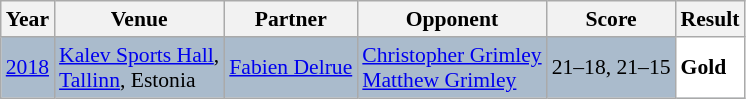<table class="sortable wikitable" style="font-size: 90%;">
<tr>
<th>Year</th>
<th>Venue</th>
<th>Partner</th>
<th>Opponent</th>
<th>Score</th>
<th>Result</th>
</tr>
<tr style="background:#AABBCC">
<td align="center"><a href='#'>2018</a></td>
<td align="left"><a href='#'>Kalev Sports Hall</a>,<br><a href='#'>Tallinn</a>, Estonia</td>
<td align="left"> <a href='#'>Fabien Delrue</a></td>
<td align="left"> <a href='#'>Christopher Grimley</a><br> <a href='#'>Matthew Grimley</a></td>
<td align="left">21–18, 21–15</td>
<td style="text-align:left; background:white"> <strong>Gold</strong></td>
</tr>
</table>
